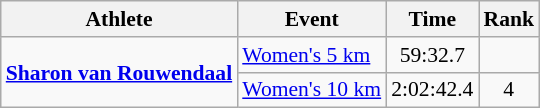<table class="wikitable" style="text-align:center; font-size:90%;">
<tr>
<th>Athlete</th>
<th>Event</th>
<th>Time</th>
<th>Rank</th>
</tr>
<tr>
<td align=left rowspan=2><strong><a href='#'>Sharon van Rouwendaal</a></strong></td>
<td align=left><a href='#'>Women's 5 km</a></td>
<td>59:32.7</td>
<td></td>
</tr>
<tr>
<td align=left><a href='#'>Women's 10 km</a></td>
<td>2:02:42.4</td>
<td>4</td>
</tr>
</table>
